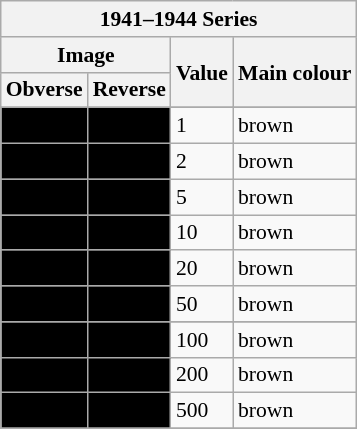<table class="wikitable" style="font-size: 90%">
<tr>
<th colspan="4">1941–1944 Series</th>
</tr>
<tr>
<th colspan="2">Image</th>
<th rowspan="2">Value</th>
<th rowspan="2">Main colour</th>
</tr>
<tr>
<th>Obverse</th>
<th>Reverse</th>
</tr>
<tr>
</tr>
<tr>
<td align="center" bgcolor="#000000"></td>
<td align="center" bgcolor="#000000"></td>
<td>1</td>
<td>brown</td>
</tr>
<tr>
<td align="center" bgcolor="#000000"></td>
<td align="center" bgcolor="#000000"></td>
<td>2</td>
<td>brown</td>
</tr>
<tr>
<td align="center" bgcolor="#000000"></td>
<td align="center" bgcolor="#000000"></td>
<td>5</td>
<td>brown</td>
</tr>
<tr>
<td align="center" bgcolor="#000000"></td>
<td align="center" bgcolor="#000000"></td>
<td>10</td>
<td>brown</td>
</tr>
<tr>
<td align="center" bgcolor="#000000"></td>
<td align="center" bgcolor="#000000"></td>
<td>20</td>
<td>brown</td>
</tr>
<tr>
<td align="center" bgcolor="#000000"></td>
<td align="center" bgcolor="#000000"></td>
<td>50</td>
<td>brown</td>
</tr>
<tr>
</tr>
<tr>
<td align="center" bgcolor="#000000"></td>
<td align="center" bgcolor="#000000"></td>
<td>100</td>
<td>brown</td>
</tr>
<tr>
<td align="center" bgcolor="#000000"></td>
<td align="center" bgcolor="#000000"></td>
<td>200</td>
<td>brown</td>
</tr>
<tr>
<td align="center" bgcolor="#000000"></td>
<td align="center" bgcolor="#000000"></td>
<td>500</td>
<td>brown</td>
</tr>
<tr>
</tr>
</table>
